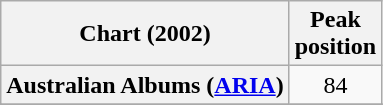<table class="wikitable sortable plainrowheaders" style="text-align:center">
<tr>
<th scope="col">Chart (2002)</th>
<th scope="col">Peak<br>position</th>
</tr>
<tr>
<th scope="row">Australian Albums (<a href='#'>ARIA</a>)</th>
<td align="center">84</td>
</tr>
<tr>
</tr>
<tr>
</tr>
<tr>
</tr>
<tr>
</tr>
<tr>
</tr>
<tr>
</tr>
<tr>
</tr>
<tr>
</tr>
<tr>
</tr>
<tr>
</tr>
<tr>
</tr>
</table>
